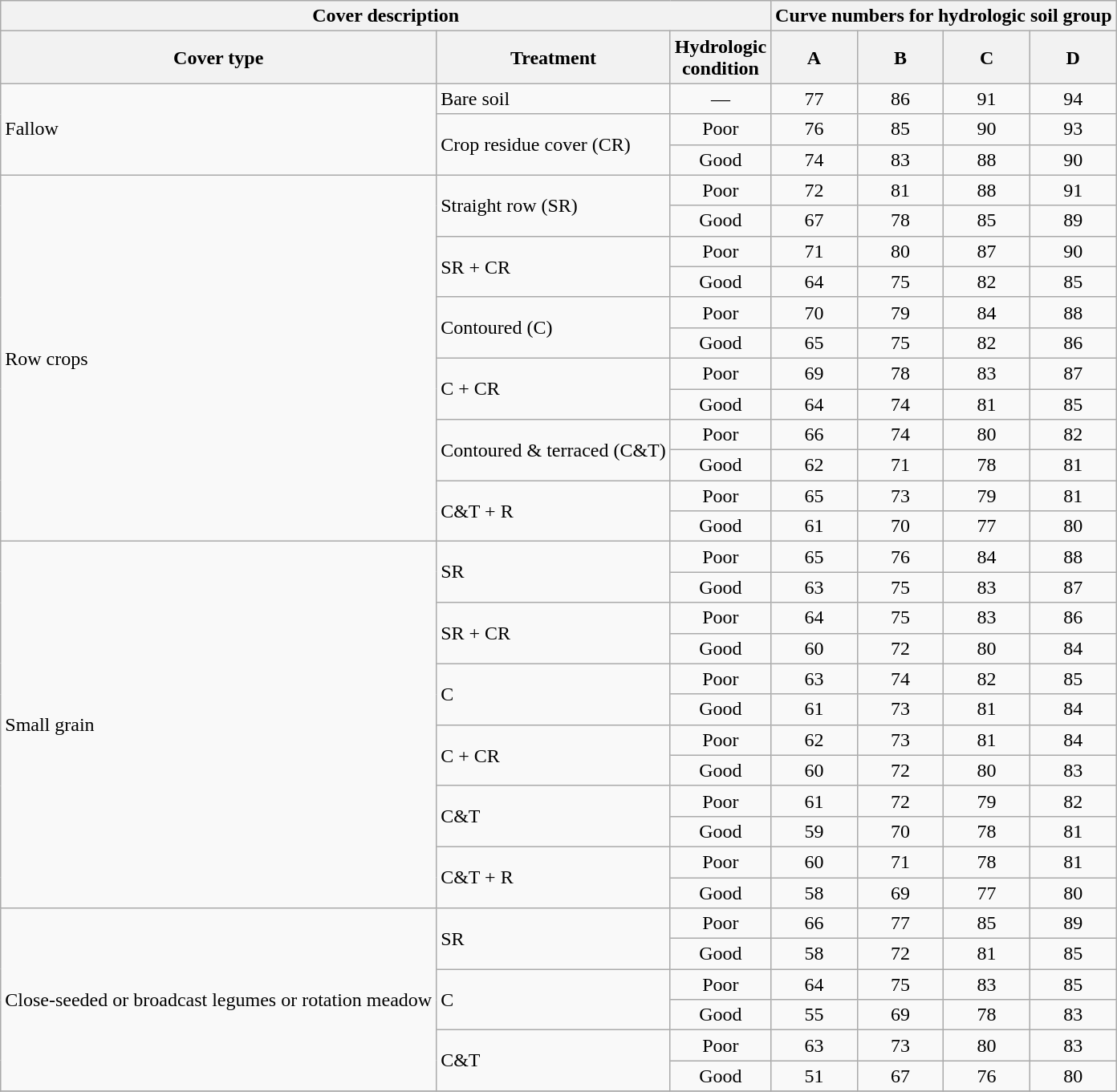<table class="wikitable">
<tr>
<th colspan="3">Cover description</th>
<th colspan="4">Curve numbers for hydrologic soil group</th>
</tr>
<tr>
<th>Cover type</th>
<th>Treatment</th>
<th>Hydrologic<br>condition</th>
<th>A</th>
<th>B</th>
<th>C</th>
<th>D</th>
</tr>
<tr>
<td rowspan="3">Fallow</td>
<td>Bare soil</td>
<td align="center">—</td>
<td align="center">77</td>
<td align="center">86</td>
<td align="center">91</td>
<td align="center">94</td>
</tr>
<tr>
<td rowspan="2">Crop residue cover (CR)</td>
<td align="center">Poor</td>
<td align="center">76</td>
<td align="center">85</td>
<td align="center">90</td>
<td align="center">93</td>
</tr>
<tr>
<td align="center">Good</td>
<td align="center">74</td>
<td align="center">83</td>
<td align="center">88</td>
<td align="center">90</td>
</tr>
<tr>
<td rowspan="12">Row crops</td>
<td rowspan="2">Straight row (SR)</td>
<td align="center">Poor</td>
<td align="center">72</td>
<td align="center">81</td>
<td align="center">88</td>
<td align="center">91</td>
</tr>
<tr>
<td align="center">Good</td>
<td align="center">67</td>
<td align="center">78</td>
<td align="center">85</td>
<td align="center">89</td>
</tr>
<tr>
<td rowspan="2">SR + CR</td>
<td align="center">Poor</td>
<td align="center">71</td>
<td align="center">80</td>
<td align="center">87</td>
<td align="center">90</td>
</tr>
<tr>
<td align="center">Good</td>
<td align="center">64</td>
<td align="center">75</td>
<td align="center">82</td>
<td align="center">85</td>
</tr>
<tr>
<td rowspan="2">Contoured (C)</td>
<td align="center">Poor</td>
<td align="center">70</td>
<td align="center">79</td>
<td align="center">84</td>
<td align="center">88</td>
</tr>
<tr>
<td align="center">Good</td>
<td align="center">65</td>
<td align="center">75</td>
<td align="center">82</td>
<td align="center">86</td>
</tr>
<tr>
<td rowspan="2">C + CR</td>
<td align="center">Poor</td>
<td align="center">69</td>
<td align="center">78</td>
<td align="center">83</td>
<td align="center">87</td>
</tr>
<tr>
<td align="center">Good</td>
<td align="center">64</td>
<td align="center">74</td>
<td align="center">81</td>
<td align="center">85</td>
</tr>
<tr>
<td rowspan="2">Contoured & terraced (C&T)</td>
<td align="center">Poor</td>
<td align="center">66</td>
<td align="center">74</td>
<td align="center">80</td>
<td align="center">82</td>
</tr>
<tr>
<td align="center">Good</td>
<td align="center">62</td>
<td align="center">71</td>
<td align="center">78</td>
<td align="center">81</td>
</tr>
<tr>
<td rowspan="2">C&T + R</td>
<td align="center">Poor</td>
<td align="center">65</td>
<td align="center">73</td>
<td align="center">79</td>
<td align="center">81</td>
</tr>
<tr>
<td align="center">Good</td>
<td align="center">61</td>
<td align="center">70</td>
<td align="center">77</td>
<td align="center">80</td>
</tr>
<tr>
<td rowspan="12">Small grain</td>
<td rowspan="2">SR</td>
<td align="center">Poor</td>
<td align="center">65</td>
<td align="center">76</td>
<td align="center">84</td>
<td align="center">88</td>
</tr>
<tr>
<td align="center">Good</td>
<td align="center">63</td>
<td align="center">75</td>
<td align="center">83</td>
<td align="center">87</td>
</tr>
<tr>
<td rowspan="2">SR + CR</td>
<td align="center">Poor</td>
<td align="center">64</td>
<td align="center">75</td>
<td align="center">83</td>
<td align="center">86</td>
</tr>
<tr>
<td align="center">Good</td>
<td align="center">60</td>
<td align="center">72</td>
<td align="center">80</td>
<td align="center">84</td>
</tr>
<tr>
<td rowspan="2">C</td>
<td align="center">Poor</td>
<td align="center">63</td>
<td align="center">74</td>
<td align="center">82</td>
<td align="center">85</td>
</tr>
<tr>
<td align="center">Good</td>
<td align="center">61</td>
<td align="center">73</td>
<td align="center">81</td>
<td align="center">84</td>
</tr>
<tr>
<td rowspan="2">C + CR</td>
<td align="center">Poor</td>
<td align="center">62</td>
<td align="center">73</td>
<td align="center">81</td>
<td align="center">84</td>
</tr>
<tr>
<td align="center">Good</td>
<td align="center">60</td>
<td align="center">72</td>
<td align="center">80</td>
<td align="center">83</td>
</tr>
<tr>
<td rowspan="2">C&T</td>
<td align="center">Poor</td>
<td align="center">61</td>
<td align="center">72</td>
<td align="center">79</td>
<td align="center">82</td>
</tr>
<tr>
<td align="center">Good</td>
<td align="center">59</td>
<td align="center">70</td>
<td align="center">78</td>
<td align="center">81</td>
</tr>
<tr>
<td rowspan="2">C&T + R</td>
<td align="center">Poor</td>
<td align="center">60</td>
<td align="center">71</td>
<td align="center">78</td>
<td align="center">81</td>
</tr>
<tr>
<td align="center">Good</td>
<td align="center">58</td>
<td align="center">69</td>
<td align="center">77</td>
<td align="center">80</td>
</tr>
<tr>
<td rowspan="6">Close-seeded or broadcast legumes or rotation meadow</td>
<td rowspan="2">SR</td>
<td align="center">Poor</td>
<td align="center">66</td>
<td align="center">77</td>
<td align="center">85</td>
<td align="center">89</td>
</tr>
<tr>
<td align="center">Good</td>
<td align="center">58</td>
<td align="center">72</td>
<td align="center">81</td>
<td align="center">85</td>
</tr>
<tr>
<td rowspan="2">C</td>
<td align="center">Poor</td>
<td align="center">64</td>
<td align="center">75</td>
<td align="center">83</td>
<td align="center">85</td>
</tr>
<tr>
<td align="center">Good</td>
<td align="center">55</td>
<td align="center">69</td>
<td align="center">78</td>
<td align="center">83</td>
</tr>
<tr>
<td rowspan="2">C&T</td>
<td align="center">Poor</td>
<td align="center">63</td>
<td align="center">73</td>
<td align="center">80</td>
<td align="center">83</td>
</tr>
<tr>
<td align="center">Good</td>
<td align="center">51</td>
<td align="center">67</td>
<td align="center">76</td>
<td align="center">80</td>
</tr>
<tr>
</tr>
</table>
